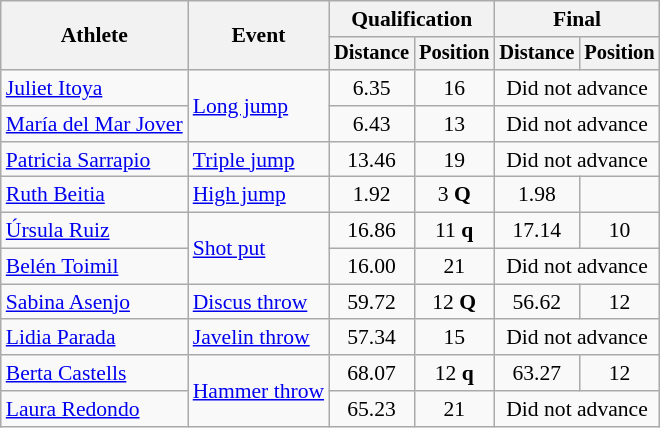<table class=wikitable style="font-size:90%">
<tr>
<th rowspan="2">Athlete</th>
<th rowspan="2">Event</th>
<th colspan="2">Qualification</th>
<th colspan="2">Final</th>
</tr>
<tr style="font-size:95%">
<th>Distance</th>
<th>Position</th>
<th>Distance</th>
<th>Position</th>
</tr>
<tr align=center>
<td align=left><a href='#'>Juliet Itoya</a></td>
<td align=left rowspan=2><a href='#'>Long jump</a></td>
<td>6.35</td>
<td>16</td>
<td colspan=2>Did not advance</td>
</tr>
<tr align=center>
<td align=left><a href='#'>María del Mar Jover</a></td>
<td>6.43</td>
<td>13</td>
<td colspan=2>Did not advance</td>
</tr>
<tr align=center>
<td align=left><a href='#'>Patricia Sarrapio</a></td>
<td align=left><a href='#'>Triple jump</a></td>
<td>13.46</td>
<td>19</td>
<td colspan=2>Did not advance</td>
</tr>
<tr align=center>
<td align=left><a href='#'>Ruth Beitia</a></td>
<td align=left><a href='#'>High jump</a></td>
<td>1.92</td>
<td>3 <strong>Q</strong></td>
<td>1.98 <strong></strong></td>
<td></td>
</tr>
<tr align=center>
<td align=left><a href='#'>Úrsula Ruiz</a></td>
<td align=left rowspan=2><a href='#'>Shot put</a></td>
<td>16.86</td>
<td>11 <strong>q</strong></td>
<td>17.14 <strong></strong></td>
<td>10</td>
</tr>
<tr align=center>
<td align=left><a href='#'>Belén Toimil</a></td>
<td>16.00</td>
<td>21</td>
<td colspan=2>Did not advance</td>
</tr>
<tr align=center>
<td align=left><a href='#'>Sabina Asenjo</a></td>
<td align=left><a href='#'>Discus throw</a></td>
<td>59.72</td>
<td>12 <strong>Q</strong></td>
<td>56.62</td>
<td>12</td>
</tr>
<tr align=center>
<td align=left><a href='#'>Lidia Parada</a></td>
<td align=left><a href='#'>Javelin throw</a></td>
<td>57.34 <strong></strong></td>
<td>15</td>
<td colspan=2>Did not advance</td>
</tr>
<tr align=center>
<td align=left><a href='#'>Berta Castells</a></td>
<td align=left rowspan=2><a href='#'>Hammer throw</a></td>
<td>68.07</td>
<td>12 <strong>q</strong></td>
<td>63.27</td>
<td>12</td>
</tr>
<tr align=center>
<td align=left><a href='#'>Laura Redondo</a></td>
<td>65.23</td>
<td>21</td>
<td colspan=2>Did not advance</td>
</tr>
</table>
